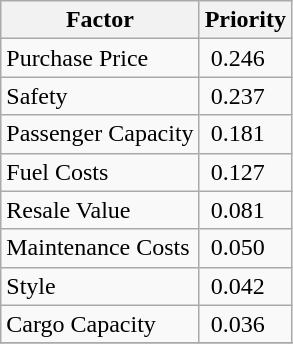<table class="wikitable" | align="center">
<tr>
<th>Factor</th>
<th>Priority</th>
</tr>
<tr>
<td>Purchase Price</td>
<td> 0.246</td>
</tr>
<tr>
<td>Safety</td>
<td> 0.237</td>
</tr>
<tr>
<td>Passenger Capacity</td>
<td> 0.181</td>
</tr>
<tr>
<td>Fuel Costs</td>
<td> 0.127</td>
</tr>
<tr>
<td>Resale Value</td>
<td> 0.081</td>
</tr>
<tr>
<td>Maintenance Costs</td>
<td> 0.050</td>
</tr>
<tr>
<td>Style</td>
<td> 0.042</td>
</tr>
<tr>
<td>Cargo Capacity</td>
<td> 0.036</td>
</tr>
<tr>
</tr>
</table>
